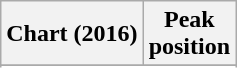<table class="wikitable sortable plainrowheaders" style="text-align:center">
<tr>
<th scope="col">Chart (2016)</th>
<th scope="col">Peak<br> position</th>
</tr>
<tr>
</tr>
<tr>
</tr>
<tr>
</tr>
<tr>
</tr>
<tr>
</tr>
<tr>
</tr>
<tr>
</tr>
</table>
